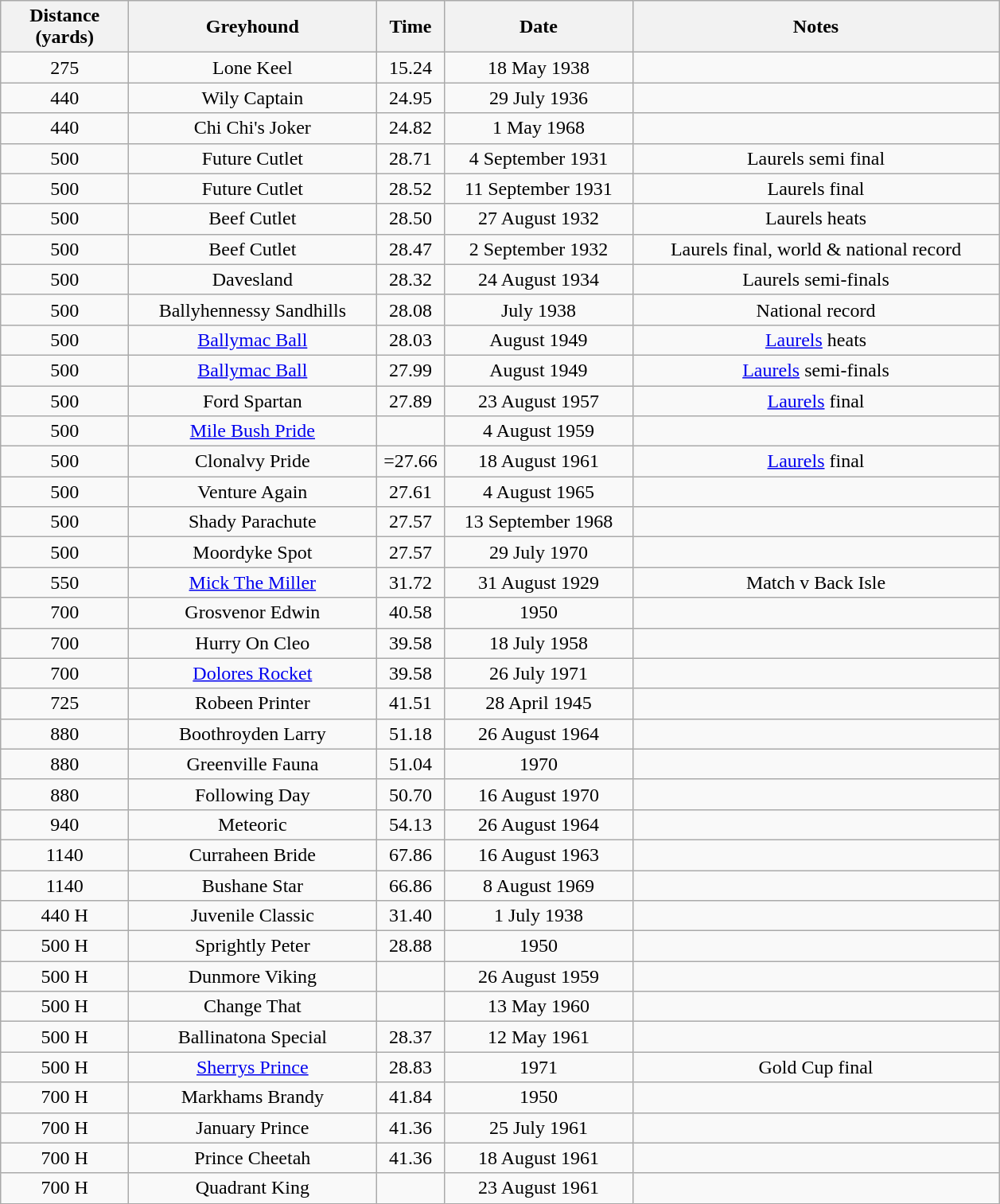<table class="wikitable collapsible collapsed" style="font-size: 100%">
<tr>
<th width=100>Distance <br>(yards)</th>
<th width=200>Greyhound</th>
<th width=50>Time</th>
<th width=150>Date</th>
<th width=300>Notes</th>
</tr>
<tr align=center>
<td>275</td>
<td>Lone Keel</td>
<td>15.24</td>
<td>18 May 1938</td>
<td></td>
</tr>
<tr align=center>
<td>440</td>
<td>Wily Captain</td>
<td>24.95</td>
<td>29 July 1936</td>
<td></td>
</tr>
<tr align=center>
<td>440</td>
<td>Chi Chi's Joker</td>
<td>24.82</td>
<td>1 May 1968</td>
<td></td>
</tr>
<tr align=center>
<td>500</td>
<td>Future Cutlet</td>
<td>28.71</td>
<td>4 September 1931</td>
<td>Laurels semi final</td>
</tr>
<tr align=center>
<td>500</td>
<td>Future Cutlet</td>
<td>28.52</td>
<td>11 September 1931</td>
<td>Laurels final</td>
</tr>
<tr align=center>
<td>500</td>
<td>Beef Cutlet</td>
<td>28.50</td>
<td>27 August 1932</td>
<td>Laurels heats</td>
</tr>
<tr align=center>
<td>500</td>
<td>Beef Cutlet</td>
<td>28.47</td>
<td>2 September 1932</td>
<td>Laurels final, world & national record</td>
</tr>
<tr align=center>
<td>500</td>
<td>Davesland</td>
<td>28.32</td>
<td>24 August 1934</td>
<td>Laurels semi-finals</td>
</tr>
<tr align=center>
<td>500</td>
<td>Ballyhennessy Sandhills</td>
<td>28.08</td>
<td>July 1938</td>
<td>National record</td>
</tr>
<tr align=center>
<td>500</td>
<td><a href='#'>Ballymac Ball</a></td>
<td>28.03</td>
<td>August 1949</td>
<td><a href='#'>Laurels</a> heats</td>
</tr>
<tr align=center>
<td>500</td>
<td><a href='#'>Ballymac Ball</a></td>
<td>27.99</td>
<td>August 1949</td>
<td><a href='#'>Laurels</a> semi-finals</td>
</tr>
<tr align=center>
<td>500</td>
<td>Ford Spartan</td>
<td>27.89</td>
<td>23 August 1957</td>
<td><a href='#'>Laurels</a> final</td>
</tr>
<tr align=center>
<td>500</td>
<td><a href='#'>Mile Bush Pride</a></td>
<td></td>
<td>4 August 1959</td>
<td></td>
</tr>
<tr align=center>
<td>500</td>
<td>Clonalvy Pride</td>
<td>=27.66</td>
<td>18 August 1961</td>
<td><a href='#'>Laurels</a> final</td>
</tr>
<tr align=center>
<td>500</td>
<td>Venture Again</td>
<td>27.61</td>
<td>4 August 1965</td>
<td></td>
</tr>
<tr align=center>
<td>500</td>
<td>Shady Parachute</td>
<td>27.57</td>
<td>13 September 1968</td>
<td></td>
</tr>
<tr align=center>
<td>500</td>
<td>Moordyke Spot</td>
<td>27.57</td>
<td>29 July 1970</td>
<td></td>
</tr>
<tr align=center>
<td>550</td>
<td><a href='#'>Mick The Miller</a></td>
<td>31.72</td>
<td>31 August 1929</td>
<td>Match v Back Isle</td>
</tr>
<tr align=center>
<td>700</td>
<td>Grosvenor Edwin</td>
<td>40.58</td>
<td>1950</td>
<td></td>
</tr>
<tr align=center>
<td>700</td>
<td>Hurry On Cleo</td>
<td>39.58</td>
<td>18 July 1958</td>
<td></td>
</tr>
<tr align=center>
<td>700</td>
<td><a href='#'>Dolores Rocket</a></td>
<td>39.58</td>
<td>26 July 1971</td>
<td></td>
</tr>
<tr align=center>
<td>725</td>
<td>Robeen Printer</td>
<td>41.51</td>
<td>28 April 1945</td>
<td></td>
</tr>
<tr align=center>
<td>880</td>
<td>Boothroyden Larry</td>
<td>51.18</td>
<td>26 August 1964</td>
<td></td>
</tr>
<tr align=center>
<td>880</td>
<td>Greenville Fauna</td>
<td>51.04</td>
<td>1970</td>
<td></td>
</tr>
<tr align=center>
<td>880</td>
<td>Following Day</td>
<td>50.70</td>
<td>16 August 1970</td>
<td></td>
</tr>
<tr align=center>
<td>940</td>
<td>Meteoric</td>
<td>54.13</td>
<td>26 August 1964</td>
<td></td>
</tr>
<tr align=center>
<td>1140</td>
<td>Curraheen Bride</td>
<td>67.86</td>
<td>16 August 1963</td>
<td></td>
</tr>
<tr align=center>
<td>1140</td>
<td>Bushane Star</td>
<td>66.86</td>
<td>8 August 1969</td>
<td></td>
</tr>
<tr align=center>
<td>440 H</td>
<td>Juvenile Classic</td>
<td>31.40</td>
<td>1 July 1938</td>
<td></td>
</tr>
<tr align=center>
<td>500 H</td>
<td>Sprightly Peter</td>
<td>28.88</td>
<td>1950</td>
<td></td>
</tr>
<tr align=center>
<td>500 H</td>
<td>Dunmore Viking</td>
<td></td>
<td>26 August 1959</td>
<td></td>
</tr>
<tr align=center>
<td>500 H</td>
<td>Change That</td>
<td></td>
<td>13 May 1960</td>
<td></td>
</tr>
<tr align=center>
<td>500 H</td>
<td>Ballinatona Special</td>
<td>28.37</td>
<td>12 May 1961</td>
<td></td>
</tr>
<tr align=center>
<td>500 H</td>
<td><a href='#'>Sherrys Prince</a></td>
<td>28.83</td>
<td>1971</td>
<td>Gold Cup final</td>
</tr>
<tr align=center>
<td>700 H</td>
<td>Markhams Brandy</td>
<td>41.84</td>
<td>1950</td>
<td></td>
</tr>
<tr align=center>
<td>700 H</td>
<td>January Prince</td>
<td>41.36</td>
<td>25 July 1961</td>
<td></td>
</tr>
<tr align=center>
<td>700 H</td>
<td>Prince Cheetah</td>
<td>41.36</td>
<td>18 August 1961</td>
<td></td>
</tr>
<tr align=center>
<td>700 H</td>
<td>Quadrant King</td>
<td></td>
<td>23 August 1961</td>
<td></td>
</tr>
</table>
